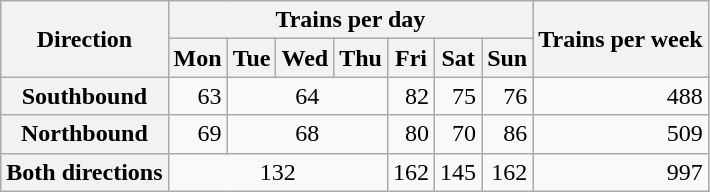<table class="wikitable">
<tr>
<th rowspan="2">Direction</th>
<th colspan="7">Trains per day</th>
<th rowspan="2">Trains per week</th>
</tr>
<tr>
<th>Mon</th>
<th>Tue</th>
<th>Wed</th>
<th>Thu</th>
<th>Fri</th>
<th>Sat</th>
<th>Sun</th>
</tr>
<tr align="right">
<th>Southbound</th>
<td>63</td>
<td colspan="3" align="center">64</td>
<td>82</td>
<td>75</td>
<td>76</td>
<td>488</td>
</tr>
<tr align="right">
<th>Northbound</th>
<td>69</td>
<td colspan="3" align="center">68</td>
<td>80</td>
<td>70</td>
<td>86</td>
<td>509</td>
</tr>
<tr align="right">
<th>Both directions</th>
<td colspan="4" align="center">132</td>
<td>162</td>
<td>145</td>
<td>162</td>
<td>997</td>
</tr>
</table>
